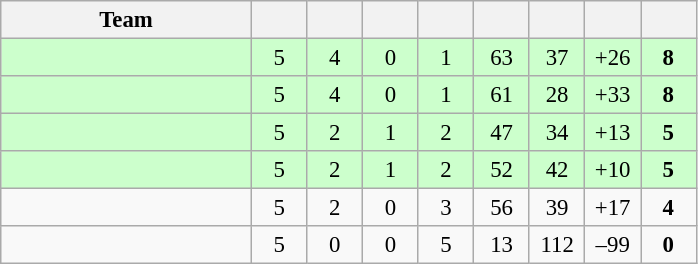<table class="wikitable" style="text-align:center; font-size:95%;">
<tr>
<th width=160>Team</th>
<th width=30></th>
<th width=30></th>
<th width=30></th>
<th width=30></th>
<th width=30></th>
<th width=30></th>
<th width=30></th>
<th width=30></th>
</tr>
<tr bgcolor=#ccffcc>
<td align=left></td>
<td>5</td>
<td>4</td>
<td>0</td>
<td>1</td>
<td>63</td>
<td>37</td>
<td>+26</td>
<td><strong>8</strong></td>
</tr>
<tr bgcolor=#ccffcc>
<td align=left></td>
<td>5</td>
<td>4</td>
<td>0</td>
<td>1</td>
<td>61</td>
<td>28</td>
<td>+33</td>
<td><strong>8</strong></td>
</tr>
<tr bgcolor=#ccffcc>
<td align=left></td>
<td>5</td>
<td>2</td>
<td>1</td>
<td>2</td>
<td>47</td>
<td>34</td>
<td>+13</td>
<td><strong>5</strong></td>
</tr>
<tr bgcolor=#ccffcc>
<td align=left></td>
<td>5</td>
<td>2</td>
<td>1</td>
<td>2</td>
<td>52</td>
<td>42</td>
<td>+10</td>
<td><strong>5</strong></td>
</tr>
<tr>
<td align=left></td>
<td>5</td>
<td>2</td>
<td>0</td>
<td>3</td>
<td>56</td>
<td>39</td>
<td>+17</td>
<td><strong>4</strong></td>
</tr>
<tr>
<td align=left></td>
<td>5</td>
<td>0</td>
<td>0</td>
<td>5</td>
<td>13</td>
<td>112</td>
<td>–99</td>
<td><strong>0</strong></td>
</tr>
</table>
